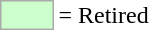<table style="margin: 0.75em 0 0 0.5em;">
<tr>
<td style="background:#cfc; border:1px solid #aaa; width:2em; text-align:center;"></td>
<td>= Retired</td>
</tr>
</table>
